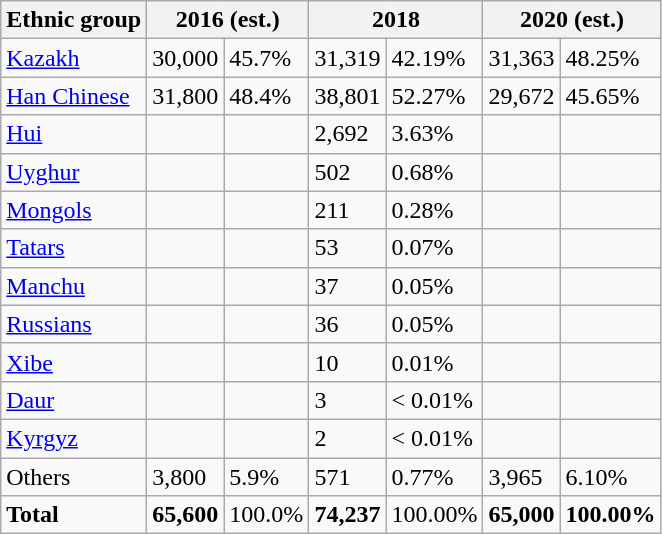<table class="wikitable">
<tr>
<th>Ethnic group</th>
<th colspan="2">2016 (est.)</th>
<th colspan="2">2018</th>
<th colspan="2">2020 (est.)</th>
</tr>
<tr>
<td><a href='#'>Kazakh</a></td>
<td>30,000</td>
<td>45.7%</td>
<td>31,319</td>
<td>42.19%</td>
<td>31,363</td>
<td>48.25%</td>
</tr>
<tr>
<td><a href='#'>Han Chinese</a></td>
<td>31,800</td>
<td>48.4%</td>
<td>38,801</td>
<td>52.27%</td>
<td>29,672</td>
<td>45.65%</td>
</tr>
<tr>
<td><a href='#'>Hui</a></td>
<td></td>
<td></td>
<td>2,692</td>
<td>3.63%</td>
<td></td>
<td></td>
</tr>
<tr>
<td><a href='#'>Uyghur</a></td>
<td></td>
<td></td>
<td>502</td>
<td>0.68%</td>
<td></td>
<td></td>
</tr>
<tr>
<td><a href='#'>Mongols</a></td>
<td></td>
<td></td>
<td>211</td>
<td>0.28%</td>
<td></td>
<td></td>
</tr>
<tr>
<td><a href='#'>Tatars</a></td>
<td></td>
<td></td>
<td>53</td>
<td>0.07%</td>
<td></td>
<td></td>
</tr>
<tr>
<td><a href='#'>Manchu</a></td>
<td></td>
<td></td>
<td>37</td>
<td>0.05%</td>
<td></td>
<td></td>
</tr>
<tr>
<td><a href='#'>Russians</a></td>
<td></td>
<td></td>
<td>36</td>
<td>0.05%</td>
<td></td>
<td></td>
</tr>
<tr>
<td><a href='#'>Xibe</a></td>
<td></td>
<td></td>
<td>10</td>
<td>0.01%</td>
<td></td>
<td></td>
</tr>
<tr>
<td><a href='#'>Daur</a></td>
<td></td>
<td></td>
<td>3</td>
<td>< 0.01%</td>
<td></td>
<td></td>
</tr>
<tr>
<td><a href='#'>Kyrgyz</a></td>
<td></td>
<td></td>
<td>2</td>
<td>< 0.01%</td>
<td></td>
<td></td>
</tr>
<tr>
<td>Others</td>
<td>3,800</td>
<td>5.9%</td>
<td>571</td>
<td>0.77%</td>
<td>3,965</td>
<td>6.10%</td>
</tr>
<tr>
<td><strong>Total</strong></td>
<td><strong>65,600</strong></td>
<td>100.0%</td>
<td><strong>74,237</strong></td>
<td>100.00%</td>
<td><strong>65,000</strong></td>
<td><strong>100.00%</strong></td>
</tr>
</table>
